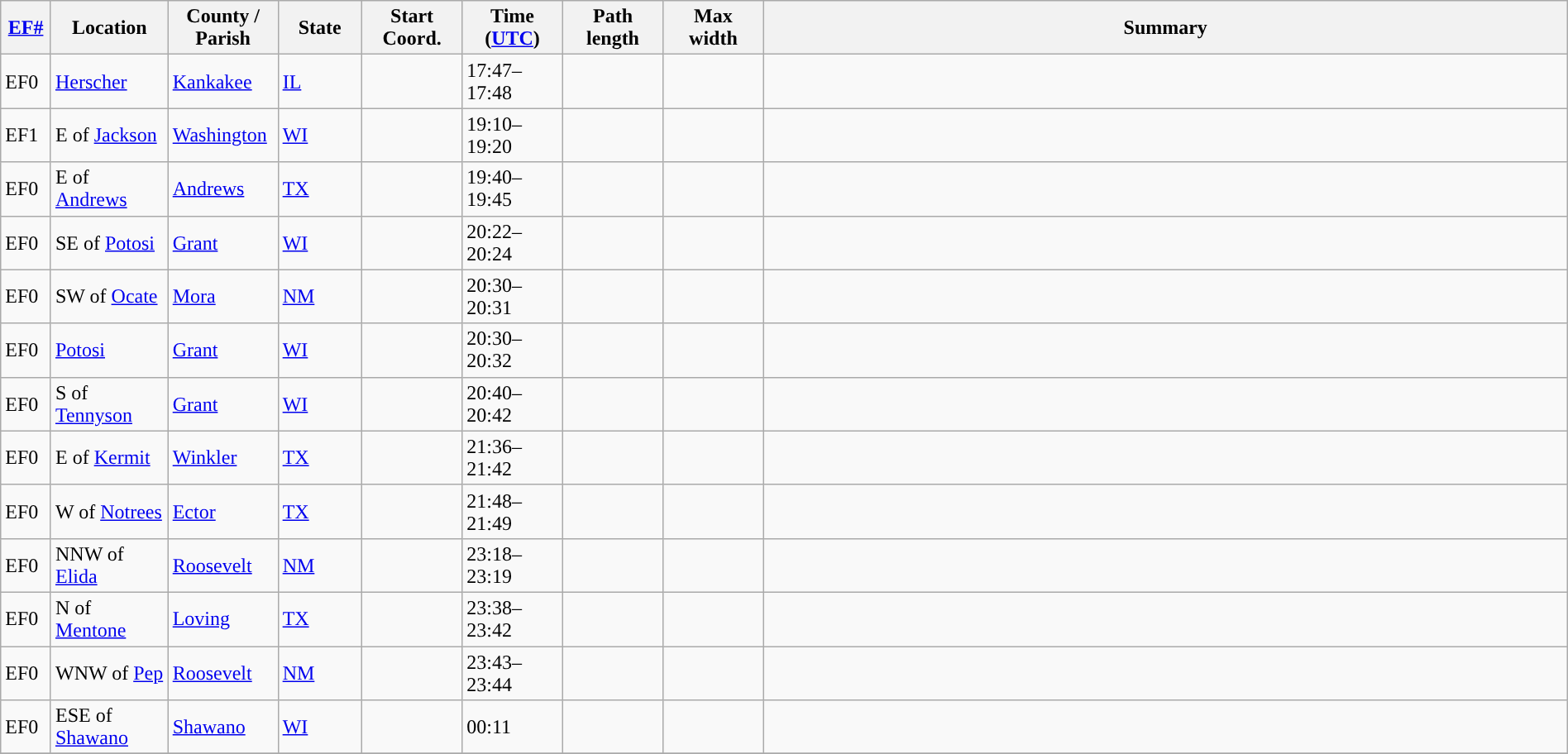<table class="wikitable sortable" style="width:100%;">
<tr>
<th scope="col"  style="width:3%; text-align:center;"><a href='#'>EF#</a></th>
<th scope="col"  style="width:7%; text-align:center;" class="unsortable">Location</th>
<th scope="col"  style="width:6%; text-align:center;" class="unsortable">County / Parish</th>
<th scope="col"  style="width:5%; text-align:center;">State</th>
<th scope="col"  style="width:6%; text-align:center;">Start Coord.</th>
<th scope="col"  style="width:6%; text-align:center;">Time (<a href='#'>UTC</a>)</th>
<th scope="col"  style="width:6%; text-align:center;">Path length</th>
<th scope="col"  style="width:6%; text-align:center;">Max width</th>
<th scope="col" class="unsortable" style="width:48%; text-align:center;">Summary</th>
</tr>
<tr>
<td>EF0</td>
<td><a href='#'>Herscher</a></td>
<td><a href='#'>Kankakee</a></td>
<td><a href='#'>IL</a></td>
<td></td>
<td>17:47–17:48</td>
<td></td>
<td></td>
<td></td>
</tr>
<tr>
<td>EF1</td>
<td>E of <a href='#'>Jackson</a></td>
<td><a href='#'>Washington</a></td>
<td><a href='#'>WI</a></td>
<td></td>
<td>19:10–19:20</td>
<td></td>
<td></td>
<td></td>
</tr>
<tr>
<td>EF0</td>
<td>E of <a href='#'>Andrews</a></td>
<td><a href='#'>Andrews</a></td>
<td><a href='#'>TX</a></td>
<td></td>
<td>19:40–19:45</td>
<td></td>
<td></td>
<td></td>
</tr>
<tr>
<td>EF0</td>
<td>SE of <a href='#'>Potosi</a></td>
<td><a href='#'>Grant</a></td>
<td><a href='#'>WI</a></td>
<td></td>
<td>20:22–20:24</td>
<td></td>
<td></td>
<td></td>
</tr>
<tr>
<td>EF0</td>
<td>SW of <a href='#'>Ocate</a></td>
<td><a href='#'>Mora</a></td>
<td><a href='#'>NM</a></td>
<td></td>
<td>20:30–20:31</td>
<td></td>
<td></td>
<td></td>
</tr>
<tr>
<td>EF0</td>
<td><a href='#'>Potosi</a></td>
<td><a href='#'>Grant</a></td>
<td><a href='#'>WI</a></td>
<td></td>
<td>20:30–20:32</td>
<td></td>
<td></td>
<td></td>
</tr>
<tr>
<td>EF0</td>
<td>S of <a href='#'>Tennyson</a></td>
<td><a href='#'>Grant</a></td>
<td><a href='#'>WI</a></td>
<td></td>
<td>20:40–20:42</td>
<td></td>
<td></td>
<td></td>
</tr>
<tr>
<td>EF0</td>
<td>E of <a href='#'>Kermit</a></td>
<td><a href='#'>Winkler</a></td>
<td><a href='#'>TX</a></td>
<td></td>
<td>21:36–21:42</td>
<td></td>
<td></td>
<td></td>
</tr>
<tr>
<td>EF0</td>
<td>W of <a href='#'>Notrees</a></td>
<td><a href='#'>Ector</a></td>
<td><a href='#'>TX</a></td>
<td></td>
<td>21:48–21:49</td>
<td></td>
<td></td>
<td></td>
</tr>
<tr>
<td>EF0</td>
<td>NNW of <a href='#'>Elida</a></td>
<td><a href='#'>Roosevelt</a></td>
<td><a href='#'>NM</a></td>
<td></td>
<td>23:18–23:19</td>
<td></td>
<td></td>
<td></td>
</tr>
<tr>
<td>EF0</td>
<td>N of <a href='#'>Mentone</a></td>
<td><a href='#'>Loving</a></td>
<td><a href='#'>TX</a></td>
<td></td>
<td>23:38–23:42</td>
<td></td>
<td></td>
<td></td>
</tr>
<tr>
<td>EF0</td>
<td>WNW of <a href='#'>Pep</a></td>
<td><a href='#'>Roosevelt</a></td>
<td><a href='#'>NM</a></td>
<td></td>
<td>23:43–23:44</td>
<td></td>
<td></td>
<td></td>
</tr>
<tr>
<td>EF0</td>
<td>ESE of <a href='#'>Shawano</a></td>
<td><a href='#'>Shawano</a></td>
<td><a href='#'>WI</a></td>
<td></td>
<td>00:11</td>
<td></td>
<td></td>
<td></td>
</tr>
<tr>
</tr>
</table>
